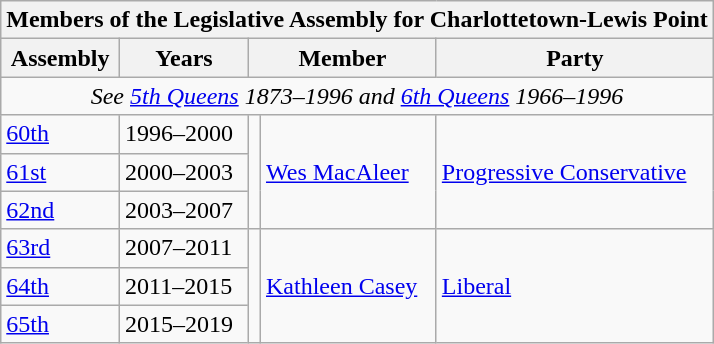<table class="wikitable" align=centre>
<tr>
<th colspan=5>Members of the Legislative Assembly for Charlottetown-Lewis Point</th>
</tr>
<tr>
<th>Assembly</th>
<th>Years</th>
<th colspan="2">Member</th>
<th>Party</th>
</tr>
<tr>
<td align="center" colspan=5><em>See <a href='#'>5th Queens</a> 1873–1996 and <a href='#'>6th Queens</a> 1966–1996</em></td>
</tr>
<tr>
<td><a href='#'>60th</a></td>
<td>1996–2000</td>
<td rowspan=3 ></td>
<td rowspan=3><a href='#'>Wes MacAleer</a></td>
<td rowspan=3><a href='#'>Progressive Conservative</a></td>
</tr>
<tr>
<td><a href='#'>61st</a></td>
<td>2000–2003</td>
</tr>
<tr>
<td><a href='#'>62nd</a></td>
<td>2003–2007</td>
</tr>
<tr>
<td><a href='#'>63rd</a></td>
<td>2007–2011</td>
<td rowspan=3 ></td>
<td rowspan=3><a href='#'>Kathleen Casey</a></td>
<td rowspan=3><a href='#'>Liberal</a></td>
</tr>
<tr>
<td><a href='#'>64th</a></td>
<td>2011–2015</td>
</tr>
<tr>
<td><a href='#'>65th</a></td>
<td>2015–2019</td>
</tr>
</table>
